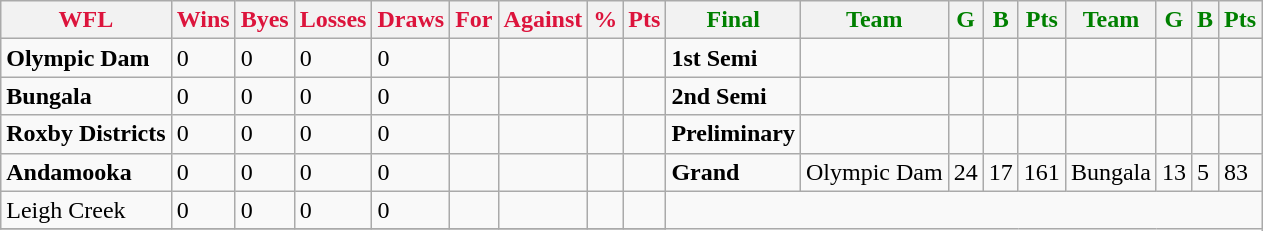<table class="wikitable">
<tr>
<th style="color:crimson">WFL</th>
<th style="color:crimson">Wins</th>
<th style="color:crimson">Byes</th>
<th style="color:crimson">Losses</th>
<th style="color:crimson">Draws</th>
<th style="color:crimson">For</th>
<th style="color:crimson">Against</th>
<th style="color:crimson">%</th>
<th style="color:crimson">Pts</th>
<th style="color:green">Final</th>
<th style="color:green">Team</th>
<th style="color:green">G</th>
<th style="color:green">B</th>
<th style="color:green">Pts</th>
<th style="color:green">Team</th>
<th style="color:green">G</th>
<th style="color:green">B</th>
<th style="color:green">Pts</th>
</tr>
<tr>
<td><strong>	Olympic Dam	</strong></td>
<td>0</td>
<td>0</td>
<td>0</td>
<td>0</td>
<td></td>
<td></td>
<td></td>
<td></td>
<td><strong>1st Semi</strong></td>
<td></td>
<td></td>
<td></td>
<td></td>
<td></td>
<td></td>
<td></td>
<td></td>
</tr>
<tr>
<td><strong>	Bungala	</strong></td>
<td>0</td>
<td>0</td>
<td>0</td>
<td>0</td>
<td></td>
<td></td>
<td></td>
<td></td>
<td><strong>2nd Semi</strong></td>
<td></td>
<td></td>
<td></td>
<td></td>
<td></td>
<td></td>
<td></td>
<td></td>
</tr>
<tr>
<td><strong>	Roxby Districts	</strong></td>
<td>0</td>
<td>0</td>
<td>0</td>
<td>0</td>
<td></td>
<td></td>
<td></td>
<td></td>
<td><strong>Preliminary</strong></td>
<td></td>
<td></td>
<td></td>
<td></td>
<td></td>
<td></td>
<td></td>
<td></td>
</tr>
<tr>
<td><strong>	Andamooka	</strong></td>
<td>0</td>
<td>0</td>
<td>0</td>
<td>0</td>
<td></td>
<td></td>
<td></td>
<td></td>
<td><strong>Grand</strong></td>
<td>Olympic Dam</td>
<td>24</td>
<td>17</td>
<td>161</td>
<td>Bungala</td>
<td>13</td>
<td>5</td>
<td>83</td>
</tr>
<tr>
<td>Leigh Creek</td>
<td>0</td>
<td>0</td>
<td>0</td>
<td>0</td>
<td></td>
<td></td>
<td></td>
<td></td>
</tr>
<tr>
</tr>
</table>
